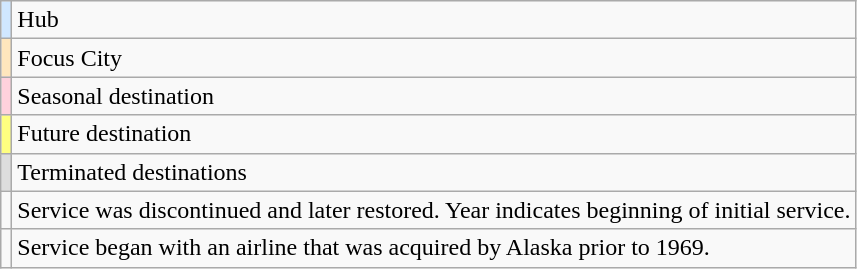<table class="wikitable">
<tr>
<td style="background-color:#D0E7FF"></td>
<td>Hub</td>
</tr>
<tr>
<td style="background-color:#FFE6BD"></td>
<td>Focus City</td>
</tr>
<tr>
<td style="background-color:#FFD1DC"></td>
<td>Seasonal destination</td>
</tr>
<tr>
<td style="background-color:#FFFF80"></td>
<td>Future destination</td>
</tr>
<tr>
<td style="background-color:#DDDDDD"></td>
<td>Terminated destinations</td>
</tr>
<tr>
<td></td>
<td>Service was discontinued and later restored. Year indicates beginning of initial service.</td>
</tr>
<tr>
<td></td>
<td>Service began with an airline that was acquired by Alaska prior to 1969.</td>
</tr>
</table>
